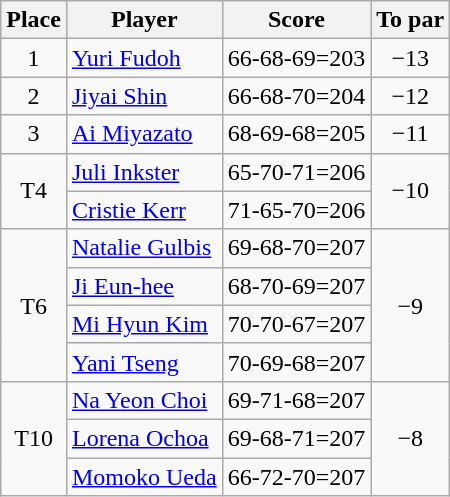<table class="wikitable">
<tr>
<th>Place</th>
<th>Player</th>
<th>Score</th>
<th>To par</th>
</tr>
<tr>
<td align=center>1</td>
<td> <a href='#'>Yuri Fudoh</a></td>
<td align=center>66-68-69=203</td>
<td align=center>−13</td>
</tr>
<tr>
<td align=center>2</td>
<td> <a href='#'>Jiyai Shin</a></td>
<td align=center>66-68-70=204</td>
<td align=center>−12</td>
</tr>
<tr>
<td align=center>3</td>
<td> <a href='#'>Ai Miyazato</a></td>
<td align=center>68-69-68=205</td>
<td align=center>−11</td>
</tr>
<tr>
<td rowspan="2" align=center>T4</td>
<td> <a href='#'>Juli Inkster</a></td>
<td align=center>65-70-71=206</td>
<td rowspan="2" align=center>−10</td>
</tr>
<tr>
<td> <a href='#'>Cristie Kerr</a></td>
<td align=center>71-65-70=206</td>
</tr>
<tr>
<td rowspan="4" align=center>T6</td>
<td> <a href='#'>Natalie Gulbis</a></td>
<td align=center>69-68-70=207</td>
<td rowspan="4" align=center>−9</td>
</tr>
<tr>
<td> <a href='#'>Ji Eun-hee</a></td>
<td align=center>68-70-69=207</td>
</tr>
<tr>
<td> <a href='#'>Mi Hyun Kim</a></td>
<td align=center>70-70-67=207</td>
</tr>
<tr>
<td> <a href='#'>Yani Tseng</a></td>
<td align=center>70-69-68=207</td>
</tr>
<tr>
<td rowspan="3" align=center>T10</td>
<td> <a href='#'>Na Yeon Choi</a></td>
<td align=center>69-71-68=207</td>
<td rowspan="3" align=center>−8</td>
</tr>
<tr>
<td> <a href='#'>Lorena Ochoa</a></td>
<td align=center>69-68-71=207</td>
</tr>
<tr>
<td> <a href='#'>Momoko Ueda</a></td>
<td align=center>66-72-70=207</td>
</tr>
</table>
